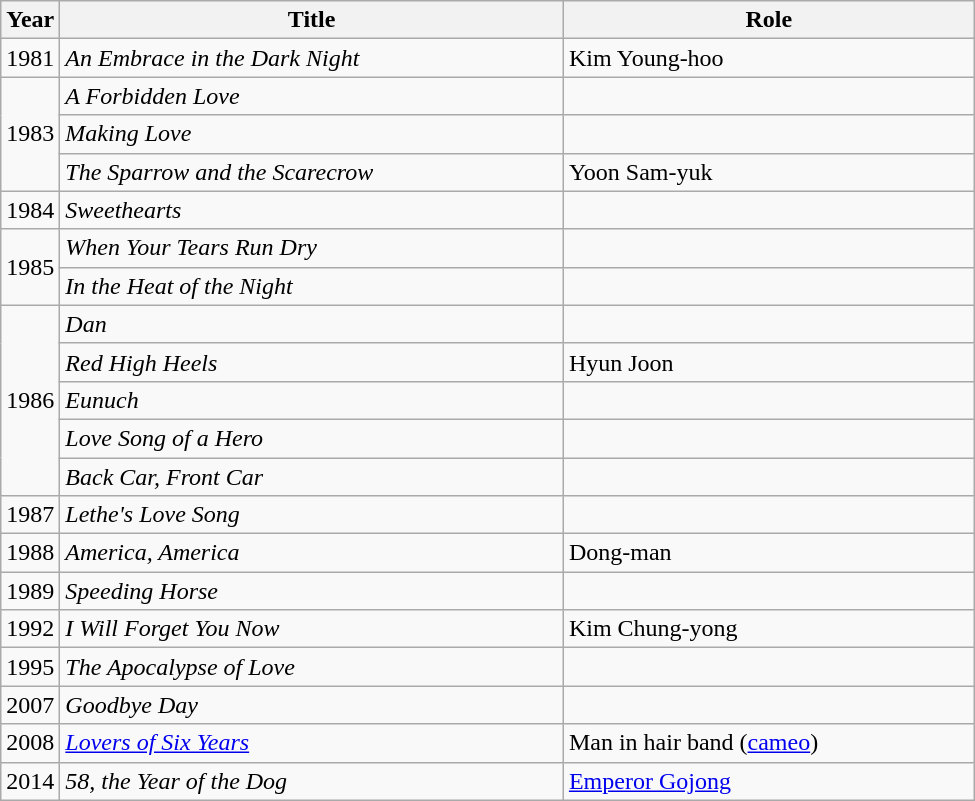<table class="wikitable" style="width:650px">
<tr>
<th width=10>Year</th>
<th>Title</th>
<th>Role</th>
</tr>
<tr>
<td>1981</td>
<td><em>An Embrace in the Dark Night</em></td>
<td>Kim Young-hoo</td>
</tr>
<tr>
<td rowspan=3>1983</td>
<td><em>A Forbidden Love</em></td>
<td></td>
</tr>
<tr>
<td><em>Making Love</em></td>
<td></td>
</tr>
<tr>
<td><em>The Sparrow and the Scarecrow</em></td>
<td>Yoon Sam-yuk</td>
</tr>
<tr>
<td>1984</td>
<td><em>Sweethearts</em></td>
<td></td>
</tr>
<tr>
<td rowspan=2>1985</td>
<td><em>When Your Tears Run Dry</em></td>
<td></td>
</tr>
<tr>
<td><em>In the Heat of the Night</em></td>
<td></td>
</tr>
<tr>
<td rowspan=5>1986</td>
<td><em>Dan</em></td>
<td></td>
</tr>
<tr>
<td><em>Red High Heels</em></td>
<td>Hyun Joon</td>
</tr>
<tr>
<td><em>Eunuch</em></td>
<td></td>
</tr>
<tr>
<td><em>Love Song of a Hero</em></td>
<td></td>
</tr>
<tr>
<td><em>Back Car, Front Car</em> </td>
<td></td>
</tr>
<tr>
<td>1987</td>
<td><em>Lethe's Love Song</em></td>
<td></td>
</tr>
<tr>
<td>1988</td>
<td><em>America, America</em></td>
<td>Dong-man</td>
</tr>
<tr>
<td>1989</td>
<td><em>Speeding Horse</em></td>
<td></td>
</tr>
<tr>
<td>1992</td>
<td><em>I Will Forget You Now</em></td>
<td>Kim Chung-yong</td>
</tr>
<tr>
<td>1995</td>
<td><em>The Apocalypse of Love</em></td>
<td></td>
</tr>
<tr>
<td>2007</td>
<td><em>Goodbye Day</em></td>
<td></td>
</tr>
<tr>
<td>2008</td>
<td><em><a href='#'>Lovers of Six Years</a></em></td>
<td>Man in hair band (<a href='#'>cameo</a>)</td>
</tr>
<tr>
<td>2014</td>
<td><em>58, the Year of the Dog</em></td>
<td><a href='#'>Emperor Gojong</a></td>
</tr>
</table>
